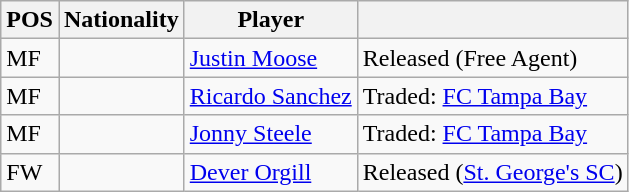<table class="wikitable">
<tr>
<th>POS</th>
<th>Nationality</th>
<th>Player</th>
<th></th>
</tr>
<tr>
<td>MF</td>
<td></td>
<td><a href='#'>Justin Moose</a></td>
<td>Released (Free Agent)</td>
</tr>
<tr>
<td>MF</td>
<td></td>
<td><a href='#'>Ricardo Sanchez</a></td>
<td>Traded: <a href='#'>FC Tampa Bay</a></td>
</tr>
<tr>
<td>MF</td>
<td></td>
<td><a href='#'>Jonny Steele</a></td>
<td>Traded: <a href='#'>FC Tampa Bay</a></td>
</tr>
<tr>
<td>FW</td>
<td></td>
<td><a href='#'>Dever Orgill</a></td>
<td>Released (<a href='#'>St. George's SC</a>)</td>
</tr>
</table>
